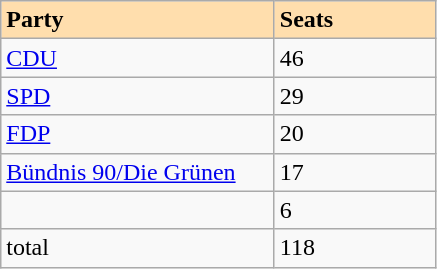<table class="wikitable">
<tr>
<th style="background:#ffdead; width:175px; text-align:left;">Party</th>
<th style="background:#ffdead; width:100px; text-align:left;">Seats</th>
</tr>
<tr>
<td><a href='#'>CDU</a></td>
<td>46</td>
</tr>
<tr>
<td><a href='#'>SPD</a></td>
<td>29</td>
</tr>
<tr>
<td><a href='#'>FDP</a></td>
<td>20</td>
</tr>
<tr>
<td><a href='#'>Bündnis 90/Die Grünen</a></td>
<td>17</td>
</tr>
<tr>
<td></td>
<td>6</td>
</tr>
<tr>
<td>total</td>
<td>118</td>
</tr>
</table>
